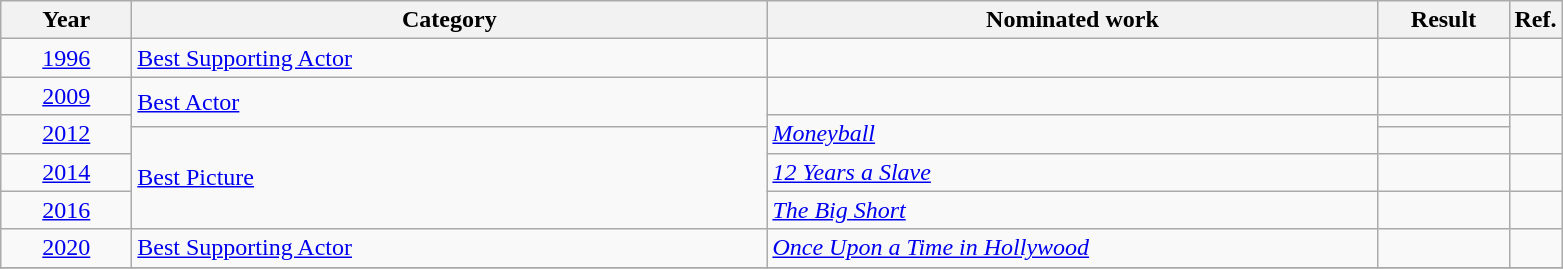<table class=wikitable sortable>
<tr>
<th scope="col" style="width:5em;">Year</th>
<th scope="col" style="width:26em;">Category</th>
<th scope="col" style="width:25em;">Nominated work</th>
<th scope="col" style="width:5em;">Result</th>
<th>Ref.</th>
</tr>
<tr>
<td style="text-align:center;"><a href='#'>1996</a></td>
<td><a href='#'>Best Supporting Actor</a></td>
<td><em></em></td>
<td></td>
<td style="text-align:center;"></td>
</tr>
<tr>
<td style="text-align:center;"><a href='#'>2009</a></td>
<td rowspan="2"><a href='#'>Best Actor</a></td>
<td><em></em></td>
<td></td>
<td style="text-align:center;"></td>
</tr>
<tr>
<td style="text-align:center;", rowspan="2"><a href='#'>2012</a></td>
<td rowspan="2"><em><a href='#'>Moneyball</a></em></td>
<td></td>
<td rowspan="2" style="text-align:center;"></td>
</tr>
<tr>
<td rowspan="3"><a href='#'>Best Picture</a></td>
<td></td>
</tr>
<tr>
<td style="text-align:center;"><a href='#'>2014</a></td>
<td><em><a href='#'>12 Years a Slave</a></em></td>
<td></td>
<td style="text-align:center;"></td>
</tr>
<tr>
<td style="text-align:center;"><a href='#'>2016</a></td>
<td><em><a href='#'>The Big Short</a></em></td>
<td></td>
<td style="text-align:center;"></td>
</tr>
<tr>
<td style="text-align:center;"><a href='#'>2020</a></td>
<td><a href='#'>Best Supporting Actor</a></td>
<td><em><a href='#'>Once Upon a Time in Hollywood</a></em></td>
<td></td>
<td style="text-align:center;"></td>
</tr>
<tr>
</tr>
</table>
